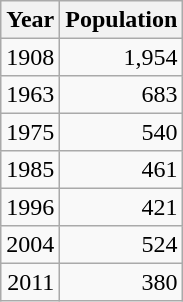<table class="wikitable" style="line-height:1.1em;">
<tr>
<th>Year</th>
<th>Population</th>
</tr>
<tr align="right">
<td>1908</td>
<td>1,954</td>
</tr>
<tr align="right">
<td>1963</td>
<td>683</td>
</tr>
<tr align="right">
<td>1975</td>
<td>540</td>
</tr>
<tr align="right">
<td>1985</td>
<td>461</td>
</tr>
<tr align="right">
<td>1996</td>
<td>421</td>
</tr>
<tr align="right">
<td>2004</td>
<td>524</td>
</tr>
<tr align="right">
<td>2011</td>
<td>380</td>
</tr>
</table>
